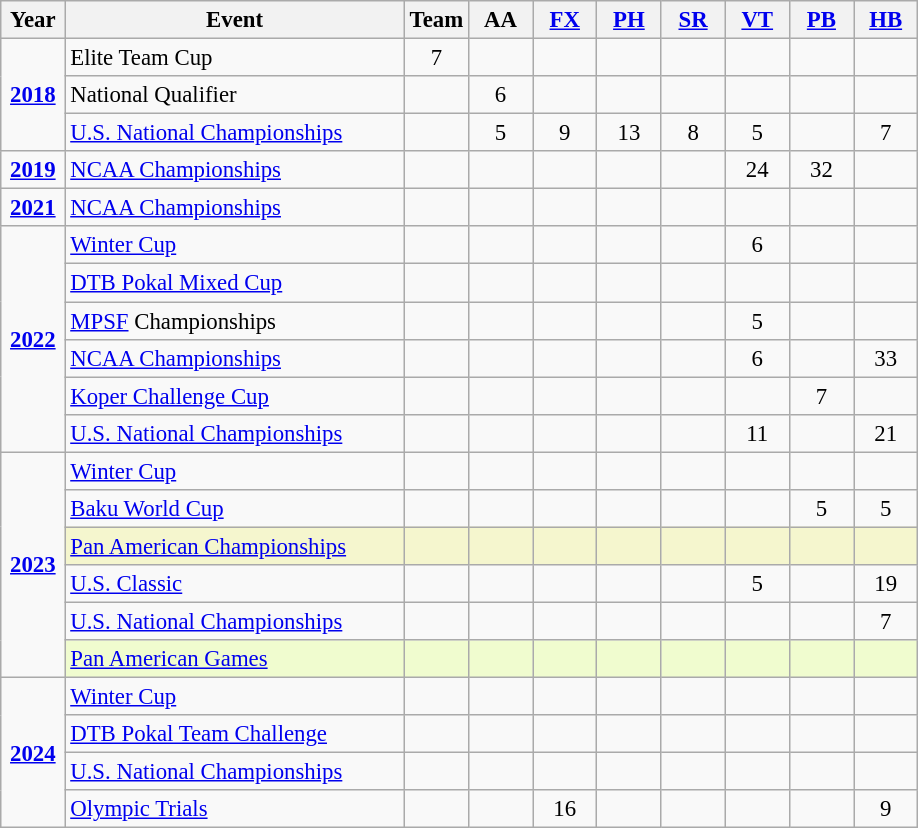<table class="wikitable sortable" style="text-align:center; font-size:95%;">
<tr>
<th width=7% class=unsortable>Year</th>
<th width=37% class=unsortable>Event</th>
<th width=7% class=unsortable>Team</th>
<th width=7% class=unsortable>AA</th>
<th width=7% class=unsortable><a href='#'>FX</a></th>
<th width=7% class=unsortable><a href='#'>PH</a></th>
<th width=7% class=unsortable><a href='#'>SR</a></th>
<th width=7% class=unsortable><a href='#'>VT</a></th>
<th width=7% class=unsortable><a href='#'>PB</a></th>
<th width=7% class=unsortable><a href='#'>HB</a></th>
</tr>
<tr>
<td rowspan="3"><strong><a href='#'>2018</a></strong></td>
<td align=left>Elite Team Cup</td>
<td>7</td>
<td></td>
<td></td>
<td></td>
<td></td>
<td></td>
<td></td>
<td></td>
</tr>
<tr>
<td align=left>National Qualifier</td>
<td></td>
<td>6</td>
<td></td>
<td></td>
<td></td>
<td></td>
<td></td>
<td></td>
</tr>
<tr>
<td align=left><a href='#'>U.S. National Championships</a></td>
<td></td>
<td>5</td>
<td>9</td>
<td>13</td>
<td>8</td>
<td>5</td>
<td></td>
<td>7</td>
</tr>
<tr>
<td rowspan="1"><strong><a href='#'>2019</a></strong></td>
<td align=left><a href='#'>NCAA Championships</a></td>
<td></td>
<td></td>
<td></td>
<td></td>
<td></td>
<td>24</td>
<td>32</td>
<td></td>
</tr>
<tr>
<td rowspan="1"><strong><a href='#'>2021</a></strong></td>
<td align=left><a href='#'>NCAA Championships</a></td>
<td></td>
<td></td>
<td></td>
<td></td>
<td></td>
<td></td>
<td></td>
<td></td>
</tr>
<tr>
<td rowspan="6"><strong><a href='#'>2022</a></strong></td>
<td align=left><a href='#'>Winter Cup</a></td>
<td></td>
<td></td>
<td></td>
<td></td>
<td></td>
<td>6</td>
<td></td>
<td></td>
</tr>
<tr>
<td align=left><a href='#'>DTB Pokal Mixed Cup</a></td>
<td></td>
<td></td>
<td></td>
<td></td>
<td></td>
<td></td>
<td></td>
<td></td>
</tr>
<tr>
<td align=left><a href='#'>MPSF</a> Championships</td>
<td></td>
<td></td>
<td></td>
<td></td>
<td></td>
<td>5</td>
<td></td>
<td></td>
</tr>
<tr>
<td align=left><a href='#'>NCAA Championships</a></td>
<td></td>
<td></td>
<td></td>
<td></td>
<td></td>
<td>6</td>
<td></td>
<td>33</td>
</tr>
<tr>
<td align=left><a href='#'>Koper Challenge Cup</a></td>
<td></td>
<td></td>
<td></td>
<td></td>
<td></td>
<td></td>
<td>7</td>
<td></td>
</tr>
<tr>
<td align=left><a href='#'>U.S. National Championships</a></td>
<td></td>
<td></td>
<td></td>
<td></td>
<td></td>
<td>11</td>
<td></td>
<td>21</td>
</tr>
<tr>
<td rowspan="6"><strong><a href='#'>2023</a></strong></td>
<td align=left><a href='#'>Winter Cup</a></td>
<td></td>
<td></td>
<td></td>
<td></td>
<td></td>
<td></td>
<td></td>
<td></td>
</tr>
<tr>
<td align=left><a href='#'>Baku World Cup</a></td>
<td></td>
<td></td>
<td></td>
<td></td>
<td></td>
<td></td>
<td>5</td>
<td>5</td>
</tr>
<tr bgcolor=#F5F6CE>
<td align=left><a href='#'>Pan American Championships</a></td>
<td></td>
<td></td>
<td></td>
<td></td>
<td></td>
<td></td>
<td></td>
<td></td>
</tr>
<tr>
<td align=left><a href='#'>U.S. Classic</a></td>
<td></td>
<td></td>
<td></td>
<td></td>
<td></td>
<td>5</td>
<td></td>
<td>19</td>
</tr>
<tr>
<td align=left><a href='#'>U.S. National Championships</a></td>
<td></td>
<td></td>
<td></td>
<td></td>
<td></td>
<td></td>
<td></td>
<td>7</td>
</tr>
<tr bgcolor=#f0fccf>
<td align=left><a href='#'>Pan American Games</a></td>
<td></td>
<td></td>
<td></td>
<td></td>
<td></td>
<td></td>
<td></td>
<td></td>
</tr>
<tr>
<td rowspan="4"><strong><a href='#'>2024</a></strong></td>
<td align=left><a href='#'>Winter Cup</a></td>
<td></td>
<td></td>
<td></td>
<td></td>
<td></td>
<td></td>
<td></td>
<td></td>
</tr>
<tr>
<td align=left><a href='#'>DTB Pokal Team Challenge</a></td>
<td></td>
<td></td>
<td></td>
<td></td>
<td></td>
<td></td>
<td></td>
<td></td>
</tr>
<tr>
<td align=left><a href='#'>U.S. National Championships</a></td>
<td></td>
<td></td>
<td></td>
<td></td>
<td></td>
<td></td>
<td></td>
<td></td>
</tr>
<tr>
<td align=left><a href='#'>Olympic Trials</a></td>
<td></td>
<td></td>
<td>16</td>
<td></td>
<td></td>
<td></td>
<td></td>
<td>9</td>
</tr>
</table>
